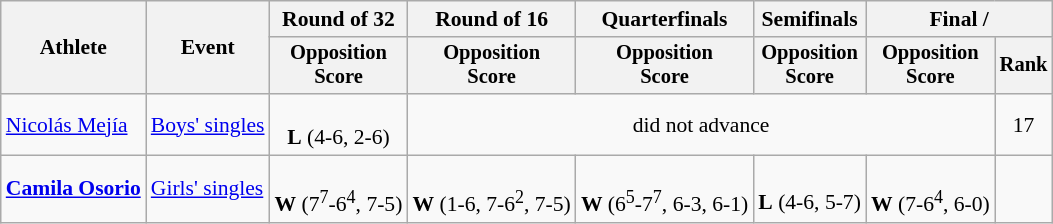<table class=wikitable style="font-size:90%">
<tr>
<th rowspan=2>Athlete</th>
<th rowspan=2>Event</th>
<th>Round of 32</th>
<th>Round of 16</th>
<th>Quarterfinals</th>
<th>Semifinals</th>
<th colspan=2>Final / </th>
</tr>
<tr style="font-size:95%">
<th>Opposition<br>Score</th>
<th>Opposition<br>Score</th>
<th>Opposition<br>Score</th>
<th>Opposition<br>Score</th>
<th>Opposition<br>Score</th>
<th>Rank</th>
</tr>
<tr align=center>
<td align=left><a href='#'>Nicolás Mejía</a></td>
<td align=left><a href='#'>Boys' singles</a></td>
<td><br><strong>L</strong> (4-6, 2-6)</td>
<td colspan=4>did not advance</td>
<td>17</td>
</tr>
<tr align=center>
<td align=left><strong><a href='#'>Camila Osorio</a></strong></td>
<td align=left><a href='#'>Girls' singles</a></td>
<td><br><strong>W</strong> (7<sup>7</sup>-6<sup>4</sup>, 7-5)</td>
<td><br><strong>W</strong> (1-6, 7-6<sup>2</sup>, 7-5)</td>
<td><br><strong>W</strong> (6<sup>5</sup>-7<sup>7</sup>, 6-3, 6-1)</td>
<td><br><strong>L</strong> (4-6, 5-7)</td>
<td><br><strong>W</strong> (7-6<sup>4</sup>, 6-0)</td>
<td></td>
</tr>
</table>
